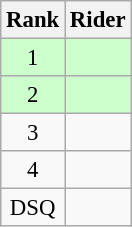<table class="wikitable" style="font-size:95%" style="width:25em;">
<tr>
<th>Rank</th>
<th>Rider</th>
</tr>
<tr bgcolor=ccffcc>
<td align=center>1</td>
<td></td>
</tr>
<tr bgcolor=ccffcc>
<td align=center>2</td>
<td></td>
</tr>
<tr>
<td align=center>3</td>
<td></td>
</tr>
<tr>
<td align=center>4</td>
<td></td>
</tr>
<tr>
<td align=center>DSQ</td>
<td></td>
</tr>
</table>
